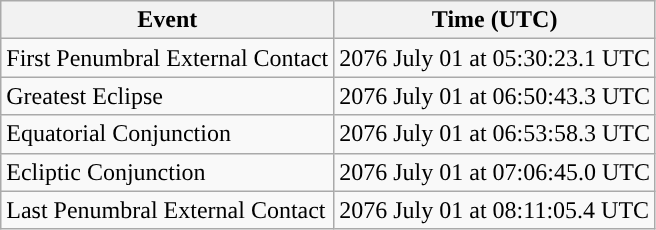<table class="wikitable">
<tr>
<th>Event</th>
<th>Time (UTC)</th>
</tr>
<tr>
<td>First Penumbral External Contact</td>
<td>2076 July 01 at 05:30:23.1 UTC</td>
</tr>
<tr>
<td>Greatest Eclipse</td>
<td>2076 July 01 at 06:50:43.3 UTC</td>
</tr>
<tr>
<td>Equatorial Conjunction</td>
<td>2076 July 01 at 06:53:58.3 UTC</td>
</tr>
<tr>
<td>Ecliptic Conjunction</td>
<td>2076 July 01 at 07:06:45.0 UTC</td>
</tr>
<tr>
<td>Last Penumbral External Contact</td>
<td>2076 July 01 at 08:11:05.4 UTC</td>
</tr>
</table>
